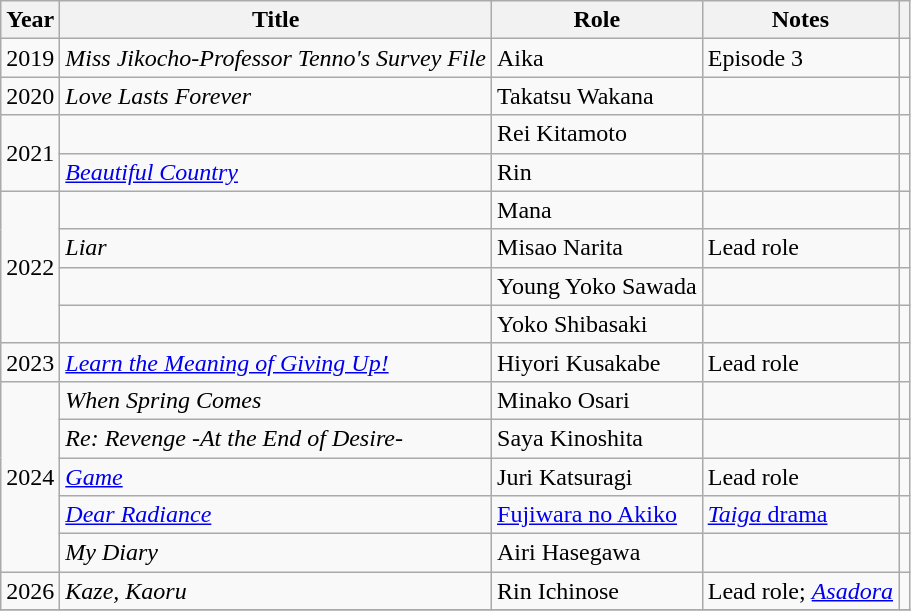<table class="wikitable sortable">
<tr>
<th>Year</th>
<th>Title</th>
<th>Role</th>
<th class="unsortable">Notes</th>
<th class="unsortable"></th>
</tr>
<tr>
<td>2019</td>
<td><em>Miss Jikocho-Professor Tenno's Survey File</em></td>
<td>Aika</td>
<td>Episode 3</td>
<td></td>
</tr>
<tr>
<td rowspan="1">2020</td>
<td><em>Love Lasts Forever</em></td>
<td>Takatsu Wakana</td>
<td></td>
<td></td>
</tr>
<tr>
<td rowspan="2">2021</td>
<td><em></em></td>
<td>Rei Kitamoto</td>
<td></td>
<td></td>
</tr>
<tr>
<td><em><a href='#'>Beautiful Country</a></em></td>
<td>Rin</td>
<td></td>
<td></td>
</tr>
<tr>
<td rowspan="4">2022</td>
<td><em></em></td>
<td>Mana</td>
<td></td>
<td></td>
</tr>
<tr>
<td><em>Liar</em></td>
<td>Misao Narita</td>
<td>Lead role</td>
<td></td>
</tr>
<tr>
<td><em></em></td>
<td>Young Yoko Sawada</td>
<td></td>
<td></td>
</tr>
<tr>
<td><em></em></td>
<td>Yoko Shibasaki</td>
<td></td>
<td></td>
</tr>
<tr>
<td>2023</td>
<td><em><a href='#'>Learn the Meaning of Giving Up!</a></em></td>
<td>Hiyori Kusakabe</td>
<td>Lead role</td>
<td></td>
</tr>
<tr>
<td rowspan="5">2024</td>
<td><em>When Spring Comes</em></td>
<td>Minako Osari</td>
<td></td>
<td></td>
</tr>
<tr>
<td><em>Re: Revenge -At the End of Desire-</em></td>
<td>Saya Kinoshita</td>
<td></td>
<td></td>
</tr>
<tr>
<td><em><a href='#'>Game</a></em></td>
<td>Juri Katsuragi</td>
<td>Lead role</td>
<td></td>
</tr>
<tr>
<td><em><a href='#'>Dear Radiance</a></em></td>
<td><a href='#'>Fujiwara no Akiko</a></td>
<td><a href='#'><em>Taiga</em> drama</a></td>
<td></td>
</tr>
<tr>
<td><em>My Diary</em></td>
<td>Airi Hasegawa</td>
<td></td>
<td></td>
</tr>
<tr>
<td>2026</td>
<td><em>Kaze, Kaoru</em></td>
<td>Rin Ichinose</td>
<td>Lead role; <em><a href='#'>Asadora</a></em></td>
<td></td>
</tr>
<tr>
</tr>
</table>
